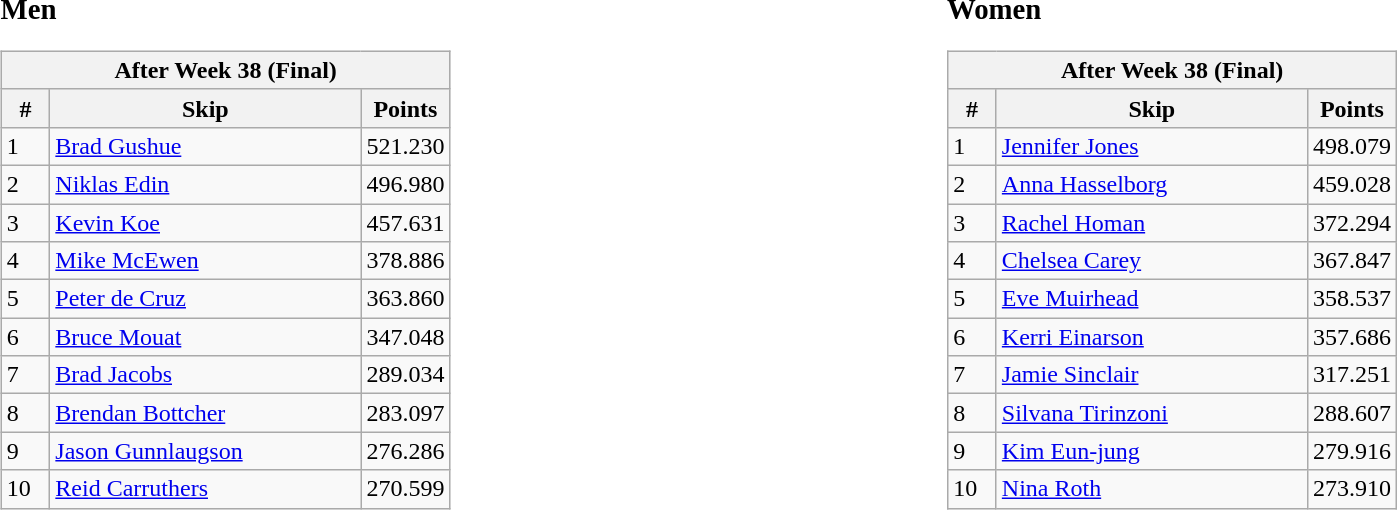<table>
<tr>
<td width=20% valign="top"><br><big><strong>Men</strong></big><table class=wikitable>
<tr>
<th colspan=3>After Week 38 (Final)</th>
</tr>
<tr>
<th width=25>#</th>
<th width=200>Skip</th>
<th width=50>Points</th>
</tr>
<tr>
<td>1</td>
<td> <a href='#'>Brad Gushue</a></td>
<td>521.230</td>
</tr>
<tr>
<td>2</td>
<td> <a href='#'>Niklas Edin</a></td>
<td>496.980</td>
</tr>
<tr>
<td>3</td>
<td> <a href='#'>Kevin Koe</a></td>
<td>457.631</td>
</tr>
<tr>
<td>4</td>
<td> <a href='#'>Mike McEwen</a></td>
<td>378.886</td>
</tr>
<tr>
<td>5</td>
<td> <a href='#'>Peter de Cruz</a></td>
<td>363.860</td>
</tr>
<tr>
<td>6</td>
<td> <a href='#'>Bruce Mouat</a></td>
<td>347.048</td>
</tr>
<tr>
<td>7</td>
<td> <a href='#'>Brad Jacobs</a></td>
<td>289.034</td>
</tr>
<tr>
<td>8</td>
<td> <a href='#'>Brendan Bottcher</a></td>
<td>283.097</td>
</tr>
<tr>
<td>9</td>
<td> <a href='#'>Jason Gunnlaugson</a></td>
<td>276.286</td>
</tr>
<tr>
<td>10</td>
<td> <a href='#'>Reid Carruthers</a></td>
<td>270.599</td>
</tr>
</table>
</td>
<td width=20% valign="top"><br><big><strong>Women</strong></big><table class=wikitable>
<tr>
<th colspan=3>After Week 38 (Final)</th>
</tr>
<tr align=center>
<th width=25>#</th>
<th width=200>Skip</th>
<th width=50>Points</th>
</tr>
<tr>
<td>1</td>
<td> <a href='#'>Jennifer Jones</a></td>
<td>498.079</td>
</tr>
<tr>
<td>2</td>
<td> <a href='#'>Anna Hasselborg</a></td>
<td>459.028</td>
</tr>
<tr>
<td>3</td>
<td> <a href='#'>Rachel Homan</a></td>
<td>372.294</td>
</tr>
<tr>
<td>4</td>
<td> <a href='#'>Chelsea Carey</a></td>
<td>367.847</td>
</tr>
<tr>
<td>5</td>
<td> <a href='#'>Eve Muirhead</a></td>
<td>358.537</td>
</tr>
<tr>
<td>6</td>
<td> <a href='#'>Kerri Einarson</a></td>
<td>357.686</td>
</tr>
<tr>
<td>7</td>
<td> <a href='#'>Jamie Sinclair</a></td>
<td>317.251</td>
</tr>
<tr>
<td>8</td>
<td> <a href='#'>Silvana Tirinzoni</a></td>
<td>288.607</td>
</tr>
<tr>
<td>9</td>
<td> <a href='#'>Kim Eun-jung</a></td>
<td>279.916</td>
</tr>
<tr>
<td>10</td>
<td> <a href='#'>Nina Roth</a></td>
<td>273.910</td>
</tr>
</table>
</td>
</tr>
</table>
